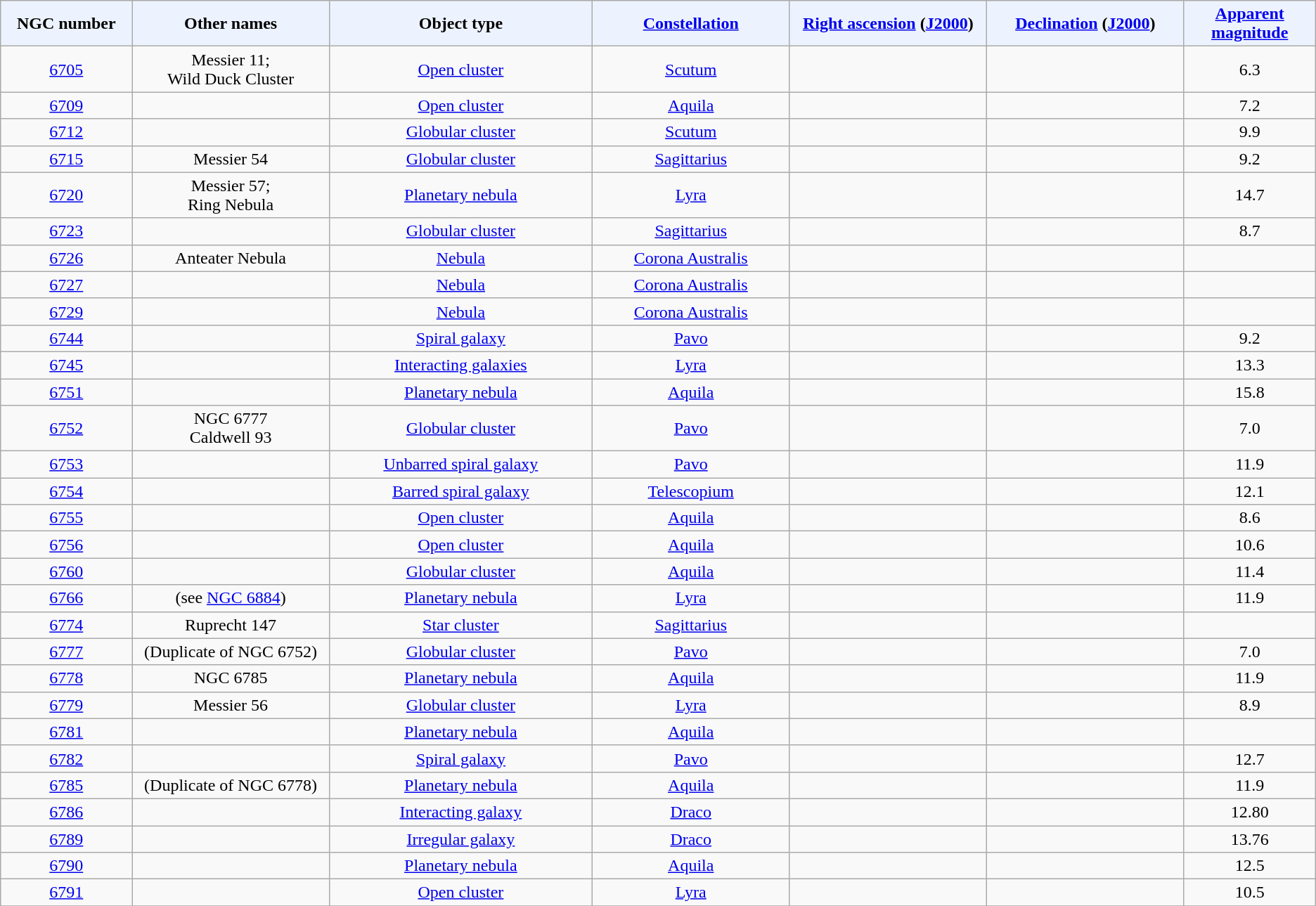<table class="wikitable sortable sticky-header sort-under" style="text-align: center;">
<tr>
<th style="background-color:#edf3fe; width: 10%;">NGC number</th>
<th style="background-color:#edf3fe; width: 15%;">Other names</th>
<th style="background-color:#edf3fe; width: 20%;">Object type</th>
<th style="background-color:#edf3fe; width: 15%;"><a href='#'>Constellation</a></th>
<th style="background-color:#edf3fe; width: 15%;"><a href='#'>Right ascension</a> (<a href='#'>J2000</a>)</th>
<th style="background-color:#edf3fe; width: 15%;"><a href='#'>Declination</a> (<a href='#'>J2000</a>)</th>
<th style="background-color:#edf3fe; width: 10%;"><a href='#'>Apparent magnitude</a></th>
</tr>
<tr>
<td><a href='#'>6705</a></td>
<td>Messier 11;<br>Wild Duck Cluster</td>
<td><a href='#'>Open cluster</a></td>
<td><a href='#'>Scutum</a></td>
<td></td>
<td></td>
<td>6.3</td>
</tr>
<tr>
<td><a href='#'>6709</a></td>
<td></td>
<td><a href='#'>Open cluster</a></td>
<td><a href='#'>Aquila</a></td>
<td></td>
<td></td>
<td>7.2</td>
</tr>
<tr>
<td><a href='#'>6712</a></td>
<td></td>
<td><a href='#'>Globular cluster</a></td>
<td><a href='#'>Scutum</a></td>
<td></td>
<td></td>
<td>9.9</td>
</tr>
<tr>
<td><a href='#'>6715</a></td>
<td>Messier 54</td>
<td><a href='#'>Globular cluster</a></td>
<td><a href='#'>Sagittarius</a></td>
<td></td>
<td></td>
<td>9.2</td>
</tr>
<tr>
<td><a href='#'>6720</a></td>
<td>Messier 57;<br>Ring Nebula</td>
<td><a href='#'>Planetary nebula</a></td>
<td><a href='#'>Lyra</a></td>
<td></td>
<td></td>
<td>14.7</td>
</tr>
<tr>
<td><a href='#'>6723</a></td>
<td></td>
<td><a href='#'>Globular cluster</a></td>
<td><a href='#'>Sagittarius</a></td>
<td></td>
<td></td>
<td>8.7</td>
</tr>
<tr>
<td><a href='#'>6726</a></td>
<td>Anteater Nebula</td>
<td><a href='#'>Nebula</a></td>
<td><a href='#'>Corona Australis</a></td>
<td></td>
<td></td>
<td></td>
</tr>
<tr>
<td><a href='#'>6727</a></td>
<td></td>
<td><a href='#'>Nebula</a></td>
<td><a href='#'>Corona Australis</a></td>
<td></td>
<td></td>
<td></td>
</tr>
<tr>
<td><a href='#'>6729</a></td>
<td></td>
<td><a href='#'>Nebula</a></td>
<td><a href='#'>Corona Australis</a></td>
<td></td>
<td></td>
<td></td>
</tr>
<tr>
<td><a href='#'>6744</a></td>
<td></td>
<td><a href='#'>Spiral galaxy</a></td>
<td><a href='#'>Pavo</a></td>
<td></td>
<td></td>
<td>9.2</td>
</tr>
<tr>
<td><a href='#'>6745</a></td>
<td></td>
<td><a href='#'>Interacting galaxies</a></td>
<td><a href='#'>Lyra</a></td>
<td></td>
<td></td>
<td>13.3</td>
</tr>
<tr>
<td><a href='#'>6751</a></td>
<td></td>
<td><a href='#'>Planetary nebula</a></td>
<td><a href='#'>Aquila</a></td>
<td></td>
<td></td>
<td>15.8</td>
</tr>
<tr>
<td><a href='#'>6752</a></td>
<td>NGC 6777<br>Caldwell 93</td>
<td><a href='#'>Globular cluster</a></td>
<td><a href='#'>Pavo</a></td>
<td></td>
<td></td>
<td>7.0</td>
</tr>
<tr>
<td><a href='#'>6753</a></td>
<td></td>
<td><a href='#'>Unbarred spiral galaxy</a></td>
<td><a href='#'>Pavo</a></td>
<td></td>
<td></td>
<td>11.9</td>
</tr>
<tr>
<td><a href='#'>6754</a></td>
<td></td>
<td><a href='#'>Barred spiral galaxy</a></td>
<td><a href='#'>Telescopium</a></td>
<td></td>
<td></td>
<td>12.1</td>
</tr>
<tr>
<td><a href='#'>6755</a></td>
<td></td>
<td><a href='#'>Open cluster</a></td>
<td><a href='#'>Aquila</a></td>
<td></td>
<td></td>
<td>8.6</td>
</tr>
<tr>
<td><a href='#'>6756</a></td>
<td></td>
<td><a href='#'>Open cluster</a></td>
<td><a href='#'>Aquila</a></td>
<td></td>
<td></td>
<td>10.6</td>
</tr>
<tr>
<td><a href='#'>6760</a></td>
<td></td>
<td><a href='#'>Globular cluster</a></td>
<td><a href='#'>Aquila</a></td>
<td></td>
<td></td>
<td>11.4</td>
</tr>
<tr>
<td><a href='#'>6766</a></td>
<td>(see <a href='#'>NGC 6884</a>)</td>
<td><a href='#'>Planetary nebula</a></td>
<td><a href='#'>Lyra</a></td>
<td></td>
<td></td>
<td>11.9</td>
</tr>
<tr>
<td><a href='#'>6774</a></td>
<td>Ruprecht 147</td>
<td><a href='#'>Star cluster</a></td>
<td><a href='#'>Sagittarius</a></td>
<td></td>
<td></td>
<td></td>
</tr>
<tr>
<td><a href='#'>6777</a></td>
<td>(Duplicate of NGC 6752)</td>
<td><a href='#'>Globular cluster</a></td>
<td><a href='#'>Pavo</a></td>
<td></td>
<td></td>
<td>7.0</td>
</tr>
<tr>
<td><a href='#'>6778</a></td>
<td>NGC 6785</td>
<td><a href='#'>Planetary nebula</a></td>
<td><a href='#'>Aquila</a></td>
<td></td>
<td></td>
<td>11.9</td>
</tr>
<tr>
<td><a href='#'>6779</a></td>
<td>Messier 56</td>
<td><a href='#'>Globular cluster</a></td>
<td><a href='#'>Lyra</a></td>
<td></td>
<td></td>
<td>8.9</td>
</tr>
<tr>
<td><a href='#'>6781</a></td>
<td></td>
<td><a href='#'>Planetary nebula</a></td>
<td><a href='#'>Aquila</a></td>
<td></td>
<td></td>
<td></td>
</tr>
<tr>
<td><a href='#'>6782</a></td>
<td></td>
<td><a href='#'>Spiral galaxy</a></td>
<td><a href='#'>Pavo</a></td>
<td></td>
<td></td>
<td>12.7</td>
</tr>
<tr>
<td><a href='#'>6785</a></td>
<td>(Duplicate of NGC 6778)</td>
<td><a href='#'>Planetary nebula</a></td>
<td><a href='#'>Aquila</a></td>
<td></td>
<td></td>
<td>11.9</td>
</tr>
<tr>
<td><a href='#'>6786</a></td>
<td></td>
<td><a href='#'>Interacting galaxy</a></td>
<td><a href='#'>Draco</a></td>
<td></td>
<td></td>
<td>12.80</td>
</tr>
<tr>
<td><a href='#'>6789</a></td>
<td></td>
<td><a href='#'>Irregular galaxy</a></td>
<td><a href='#'>Draco</a></td>
<td></td>
<td></td>
<td>13.76</td>
</tr>
<tr>
<td><a href='#'>6790</a></td>
<td></td>
<td><a href='#'>Planetary nebula</a></td>
<td><a href='#'>Aquila</a></td>
<td></td>
<td></td>
<td>12.5</td>
</tr>
<tr>
<td><a href='#'>6791</a></td>
<td></td>
<td><a href='#'>Open cluster</a></td>
<td><a href='#'>Lyra</a></td>
<td></td>
<td></td>
<td>10.5</td>
</tr>
<tr>
</tr>
</table>
